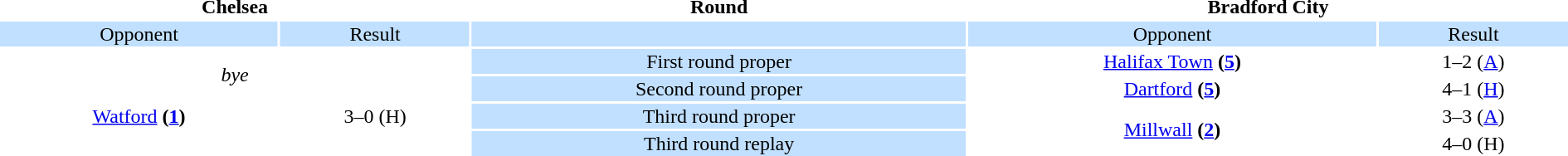<table style="width:100%; text-align:center;">
<tr>
<th colspan="2" style="width:1*">Chelsea</th>
<th><strong>Round</strong></th>
<th colspan="2" style="width:1*">Bradford City</th>
</tr>
<tr style="vertical-align:top; background:#c1e0ff;">
<td>Opponent</td>
<td>Result</td>
<td style="background:#c1e0ff;"></td>
<td>Opponent</td>
<td>Result</td>
</tr>
<tr>
<td colspan="2" rowspan="2"><em>bye</em></td>
<td style="background:#c1e0ff;">First round proper</td>
<td><a href='#'>Halifax Town</a> <strong>(<a href='#'>5</a>)</strong></td>
<td>1–2 (<a href='#'>A</a>)</td>
</tr>
<tr>
<td style="background:#c1e0ff;">Second round proper</td>
<td><a href='#'>Dartford</a> <strong>(<a href='#'>5</a>)</strong></td>
<td>4–1 (<a href='#'>H</a>)</td>
</tr>
<tr>
<td><a href='#'>Watford</a> <strong>(<a href='#'>1</a>)</strong></td>
<td>3–0 (H)</td>
<td style="background:#c1e0ff;">Third round proper</td>
<td rowspan="2"><a href='#'>Millwall</a> <strong>(<a href='#'>2</a>)</strong></td>
<td>3–3 (<a href='#'>A</a>)</td>
</tr>
<tr>
<td colspan="2"></td>
<td style="background:#c1e0ff;">Third round replay</td>
<td>4–0 (H)</td>
</tr>
</table>
